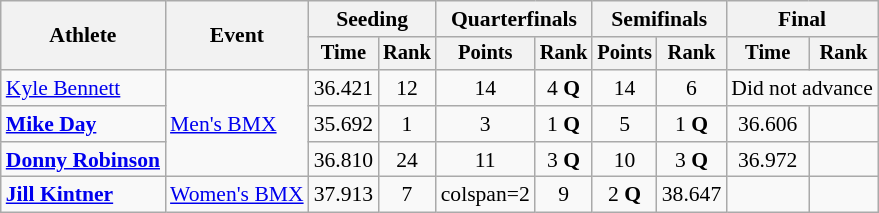<table class=wikitable style=font-size:90%;text-align:center>
<tr>
<th rowspan=2>Athlete</th>
<th rowspan=2>Event</th>
<th colspan=2>Seeding</th>
<th colspan=2>Quarterfinals</th>
<th colspan=2>Semifinals</th>
<th colspan=2>Final</th>
</tr>
<tr style=font-size:95%>
<th>Time</th>
<th>Rank</th>
<th>Points</th>
<th>Rank</th>
<th>Points</th>
<th>Rank</th>
<th>Time</th>
<th>Rank</th>
</tr>
<tr>
<td align=left><a href='#'>Kyle Bennett</a></td>
<td align=left rowspan=3><a href='#'>Men's BMX</a></td>
<td>36.421</td>
<td>12</td>
<td>14</td>
<td>4 <strong>Q</strong></td>
<td>14</td>
<td>6</td>
<td colspan=2>Did not advance</td>
</tr>
<tr>
<td align=left><strong><a href='#'>Mike Day</a></strong></td>
<td>35.692</td>
<td>1</td>
<td>3</td>
<td>1 <strong>Q</strong></td>
<td>5</td>
<td>1 <strong>Q</strong></td>
<td>36.606</td>
<td></td>
</tr>
<tr>
<td align=left><strong><a href='#'>Donny Robinson</a></strong></td>
<td>36.810</td>
<td>24</td>
<td>11</td>
<td>3 <strong>Q</strong></td>
<td>10</td>
<td>3 <strong>Q</strong></td>
<td>36.972</td>
<td></td>
</tr>
<tr>
<td align=left><strong><a href='#'>Jill Kintner</a></strong></td>
<td align=left><a href='#'>Women's BMX</a></td>
<td>37.913</td>
<td>7</td>
<td>colspan=2 </td>
<td>9</td>
<td>2 <strong>Q</strong></td>
<td>38.647</td>
<td></td>
</tr>
</table>
